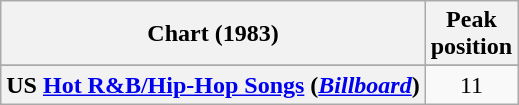<table class="wikitable sortable plainrowheaders">
<tr>
<th scope="col">Chart (1983)</th>
<th scope="col">Peak<br>position</th>
</tr>
<tr>
</tr>
<tr>
</tr>
<tr>
<th scope="row">US <a href='#'>Hot R&B/Hip-Hop Songs</a> (<em><a href='#'>Billboard</a></em>)</th>
<td style="text-align:center;">11</td>
</tr>
</table>
